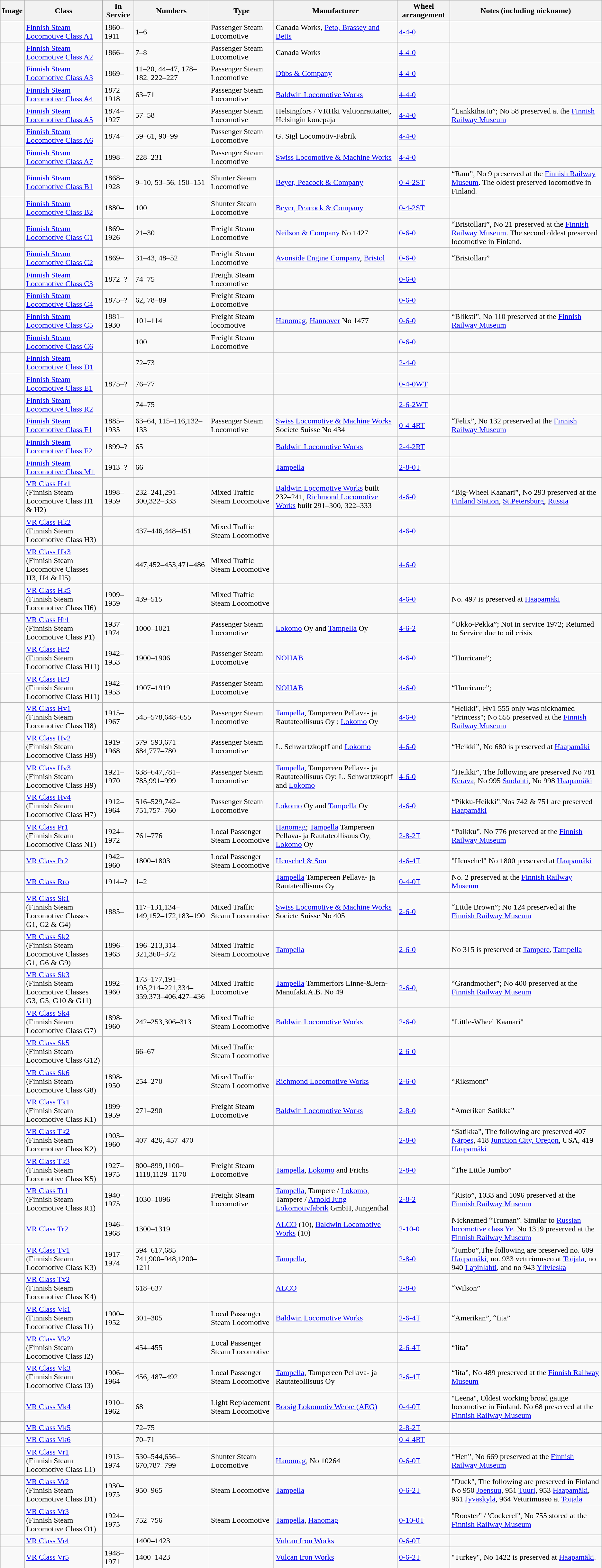<table class="wikitable sortable">
<tr>
<th>Image</th>
<th>Class</th>
<th>In Service</th>
<th>Numbers</th>
<th>Type</th>
<th>Manufacturer</th>
<th>Wheel arrangement</th>
<th>Notes (including nickname)</th>
</tr>
<tr>
<td></td>
<td><a href='#'>Finnish Steam Locomotive Class A1</a></td>
<td>1860–1911</td>
<td>1–6</td>
<td>Passenger Steam Locomotive</td>
<td>Canada Works, <a href='#'>Peto, Brassey and Betts</a></td>
<td><a href='#'>4-4-0</a></td>
<td></td>
</tr>
<tr>
<td></td>
<td><a href='#'>Finnish Steam Locomotive Class A2</a></td>
<td>1866–</td>
<td>7–8</td>
<td>Passenger Steam Locomotive</td>
<td>Canada Works</td>
<td><a href='#'>4-4-0</a></td>
<td></td>
</tr>
<tr>
<td></td>
<td><a href='#'>Finnish Steam Locomotive Class A3</a></td>
<td>1869–</td>
<td>11–20, 44–47, 178–182, 222–227</td>
<td>Passenger Steam Locomotive</td>
<td><a href='#'>Dübs & Company</a></td>
<td><a href='#'>4-4-0</a></td>
<td></td>
</tr>
<tr>
<td></td>
<td><a href='#'>Finnish Steam Locomotive Class A4</a></td>
<td>1872–1918</td>
<td>63–71</td>
<td>Passenger Steam Locomotive</td>
<td><a href='#'>Baldwin Locomotive Works</a></td>
<td><a href='#'>4-4-0</a></td>
<td></td>
</tr>
<tr>
<td></td>
<td><a href='#'>Finnish Steam Locomotive Class A5</a></td>
<td>1874– 1927</td>
<td>57–58</td>
<td>Passenger Steam Locomotive</td>
<td>Helsingfors / VRHki Valtionrautatiet, Helsingin konepaja</td>
<td><a href='#'>4-4-0</a></td>
<td>“Lankkihattu”; No 58 preserved at the <a href='#'>Finnish Railway Museum</a></td>
</tr>
<tr>
<td></td>
<td><a href='#'>Finnish Steam Locomotive Class A6</a></td>
<td>1874–</td>
<td>59–61, 90–99</td>
<td>Passenger Steam Locomotive</td>
<td>G. Sigl Locomotiv-Fabrik</td>
<td><a href='#'>4-4-0</a></td>
<td></td>
</tr>
<tr>
<td></td>
<td><a href='#'>Finnish Steam Locomotive Class A7</a></td>
<td>1898–</td>
<td>228–231</td>
<td>Passenger Steam Locomotive</td>
<td><a href='#'>Swiss Locomotive & Machine Works</a></td>
<td><a href='#'>4-4-0</a></td>
<td></td>
</tr>
<tr>
<td></td>
<td><a href='#'>Finnish Steam Locomotive Class B1</a></td>
<td>1868–1928</td>
<td>9–10, 53–56, 150–151</td>
<td>Shunter Steam Locomotive</td>
<td><a href='#'>Beyer, Peacock & Company</a></td>
<td><a href='#'>0-4-2ST</a></td>
<td>“Ram”,  No 9 preserved at the <a href='#'>Finnish Railway Museum</a>. The oldest preserved locomotive in Finland.</td>
</tr>
<tr>
<td></td>
<td><a href='#'>Finnish Steam Locomotive Class B2</a></td>
<td>1880–</td>
<td>100</td>
<td>Shunter Steam Locomotive</td>
<td><a href='#'>Beyer, Peacock & Company</a></td>
<td><a href='#'>0-4-2ST</a></td>
<td></td>
</tr>
<tr>
<td></td>
<td><a href='#'>Finnish Steam Locomotive Class C1</a></td>
<td>1869–1926</td>
<td>21–30</td>
<td>Freight Steam Locomotive</td>
<td><a href='#'>Neilson & Company</a> No 1427</td>
<td><a href='#'>0-6-0</a></td>
<td>“Bristollari”, No 21 preserved at the <a href='#'>Finnish Railway Museum</a>. The second oldest preserved locomotive in Finland.</td>
</tr>
<tr>
<td></td>
<td><a href='#'>Finnish Steam Locomotive Class C2</a></td>
<td>1869–</td>
<td>31–43, 48–52</td>
<td>Freight Steam Locomotive</td>
<td><a href='#'>Avonside Engine Company</a>, <a href='#'>Bristol</a></td>
<td><a href='#'>0-6-0</a></td>
<td>“Bristollari”</td>
</tr>
<tr>
<td></td>
<td><a href='#'>Finnish Steam Locomotive Class C3</a></td>
<td>1872–?</td>
<td>74–75</td>
<td>Freight Steam Locomotive</td>
<td></td>
<td><a href='#'>0-6-0</a></td>
<td></td>
</tr>
<tr>
<td></td>
<td><a href='#'>Finnish Steam Locomotive Class C4</a></td>
<td>1875–?</td>
<td>62, 78–89</td>
<td>Freight Steam Locomotive</td>
<td></td>
<td><a href='#'>0-6-0</a></td>
<td></td>
</tr>
<tr>
<td></td>
<td><a href='#'>Finnish Steam Locomotive Class C5</a></td>
<td>1881–1930</td>
<td>101–114</td>
<td>Freight Steam locomotive</td>
<td><a href='#'>Hanomag</a>, <a href='#'>Hannover</a> No 1477</td>
<td><a href='#'>0-6-0</a></td>
<td>“Bliksti”,  No 110 preserved at the <a href='#'>Finnish Railway Museum</a></td>
</tr>
<tr>
<td></td>
<td><a href='#'>Finnish Steam Locomotive Class C6</a></td>
<td></td>
<td>100</td>
<td>Freight Steam Locomotive</td>
<td></td>
<td><a href='#'>0-6-0</a></td>
<td></td>
</tr>
<tr>
<td></td>
<td><a href='#'>Finnish Steam Locomotive Class D1</a></td>
<td></td>
<td>72–73</td>
<td></td>
<td></td>
<td><a href='#'>2-4-0</a></td>
<td></td>
</tr>
<tr>
<td></td>
<td><a href='#'>Finnish Steam Locomotive Class E1</a></td>
<td>1875–?</td>
<td>76–77</td>
<td></td>
<td></td>
<td><a href='#'>0-4-0WT</a></td>
<td></td>
</tr>
<tr>
<td></td>
<td><a href='#'>Finnish Steam Locomotive Class R2</a></td>
<td></td>
<td>74–75</td>
<td></td>
<td></td>
<td><a href='#'>2-6-2WT</a></td>
<td></td>
</tr>
<tr>
<td></td>
<td><a href='#'>Finnish Steam Locomotive Class F1</a></td>
<td>1885–1935</td>
<td>63–64, 115–116,132–133</td>
<td>Passenger Steam Locomotive</td>
<td><a href='#'>Swiss Locomotive & Machine Works</a>  Societe Suisse No 434</td>
<td><a href='#'>0-4-4RT</a></td>
<td>“Felix”, No 132 preserved at the <a href='#'>Finnish Railway Museum</a></td>
</tr>
<tr>
<td></td>
<td><a href='#'>Finnish Steam Locomotive Class F2</a></td>
<td>1899–?</td>
<td>65</td>
<td></td>
<td><a href='#'>Baldwin Locomotive Works</a></td>
<td><a href='#'>2-4-2RT</a></td>
<td></td>
</tr>
<tr>
<td></td>
<td><a href='#'>Finnish Steam Locomotive Class M1</a></td>
<td>1913–?</td>
<td>66</td>
<td></td>
<td><a href='#'>Tampella</a></td>
<td><a href='#'>2-8-0T</a></td>
<td></td>
</tr>
<tr>
<td></td>
<td><a href='#'>VR Class Hk1</a><br>(Finnish Steam Locomotive Class H1 & H2)</td>
<td>1898–1959</td>
<td>232–241,291–300,322–333</td>
<td>Mixed Traffic Steam Locomotive</td>
<td><a href='#'>Baldwin Locomotive Works</a> built 232–241, <a href='#'>Richmond Locomotive Works</a> built 291–300, 322–333</td>
<td><a href='#'>4-6-0</a></td>
<td>“Big-Wheel Kaanari”, No 293 preserved at the <a href='#'>Finland Station</a>, <a href='#'>St.Petersburg</a>, <a href='#'>Russia</a></td>
</tr>
<tr>
<td></td>
<td><a href='#'>VR Class Hk2</a><br>(Finnish Steam Locomotive Class H3)</td>
<td></td>
<td>437–446,448–451</td>
<td>Mixed Traffic Steam Locomotive</td>
<td></td>
<td><a href='#'>4-6-0</a></td>
<td></td>
</tr>
<tr>
<td></td>
<td><a href='#'>VR Class Hk3</a><br>(Finnish Steam Locomotive Classes H3, H4 & H5)</td>
<td></td>
<td>447,452–453,471–486</td>
<td>Mixed Traffic Steam Locomotive</td>
<td></td>
<td><a href='#'>4-6-0</a></td>
<td></td>
</tr>
<tr>
<td></td>
<td><a href='#'>VR Class Hk5</a><br>(Finnish Steam Locomotive Class H6)</td>
<td>1909–1959</td>
<td>439–515</td>
<td>Mixed Traffic Steam Locomotive</td>
<td></td>
<td><a href='#'>4-6-0</a></td>
<td>No. 497 is preserved at <a href='#'>Haapamäki</a></td>
</tr>
<tr>
<td></td>
<td><a href='#'>VR Class Hr1</a><br>(Finnish Steam Locomotive Class P1)</td>
<td>1937–1974</td>
<td>1000–1021</td>
<td>Passenger Steam Locomotive</td>
<td><a href='#'>Lokomo</a> Oy and <a href='#'>Tampella</a> Oy</td>
<td><a href='#'>4-6-2</a></td>
<td>“Ukko-Pekka”; Not in service 1972; Returned to Service due to oil crisis</td>
</tr>
<tr>
<td></td>
<td><a href='#'>VR Class Hr2</a><br>(Finnish Steam Locomotive Class H11)</td>
<td>1942–1953</td>
<td>1900–1906</td>
<td>Passenger Steam Locomotive</td>
<td><a href='#'>NOHAB</a></td>
<td><a href='#'>4-6-0</a></td>
<td>“Hurricane”;</td>
</tr>
<tr>
<td></td>
<td><a href='#'>VR Class Hr3</a><br>(Finnish Steam Locomotive Class H11)</td>
<td>1942–1953</td>
<td>1907–1919</td>
<td>Passenger Steam Locomotive</td>
<td><a href='#'>NOHAB</a></td>
<td><a href='#'>4-6-0</a></td>
<td>“Hurricane”;</td>
</tr>
<tr>
<td></td>
<td><a href='#'>VR Class Hv1</a><br>(Finnish Steam Locomotive Class H8)</td>
<td>1915–1967</td>
<td>545–578,648–655</td>
<td>Passenger Steam Locomotive</td>
<td><a href='#'>Tampella</a>, Tampereen Pellava- ja Rautateollisuus Oy ; <a href='#'>Lokomo</a> Oy</td>
<td><a href='#'>4-6-0</a></td>
<td>"Heikki", Hv1 555 only was nicknamed "Princess";  No 555 preserved at the <a href='#'>Finnish Railway Museum</a></td>
</tr>
<tr>
<td></td>
<td><a href='#'>VR Class Hv2</a><br>(Finnish Steam Locomotive Class H9)</td>
<td>1919–1968</td>
<td>579–593,671–684,777–780</td>
<td>Passenger Steam Locomotive</td>
<td>L. Schwartzkopff and <a href='#'>Lokomo</a></td>
<td><a href='#'>4-6-0</a></td>
<td>“Heikki”,  No 680 is preserved at <a href='#'>Haapamäki</a></td>
</tr>
<tr>
<td></td>
<td><a href='#'>VR Class Hv3</a><br>(Finnish Steam Locomotive Class H9)</td>
<td>1921–1970</td>
<td>638–647,781–785,991–999</td>
<td>Passenger Steam Locomotive</td>
<td><a href='#'>Tampella</a>, Tampereen Pellava- ja Rautateollisuus Oy; L. Schwartzkopff and <a href='#'>Lokomo</a></td>
<td><a href='#'>4-6-0</a></td>
<td>“Heikki”, The following are preserved No 781 <a href='#'>Kerava</a>, No 995 <a href='#'>Suolahti</a>, No 998 <a href='#'>Haapamäki</a>   </td>
</tr>
<tr>
<td></td>
<td><a href='#'>VR Class Hv4</a><br>(Finnish Steam Locomotive Class H7)</td>
<td>1912–1964</td>
<td>516–529,742–751,757–760</td>
<td>Passenger Steam Locomotive</td>
<td><a href='#'>Lokomo</a> Oy and <a href='#'>Tampella</a> Oy</td>
<td><a href='#'>4-6-0</a></td>
<td>“Pikku-Heikki”,Nos 742 & 751 are preserved <a href='#'>Haapamäki</a></td>
</tr>
<tr>
<td></td>
<td><a href='#'>VR Class Pr1</a><br>(Finnish Steam Locomotive Class N1)</td>
<td>1924–1972</td>
<td>761–776</td>
<td>Local Passenger Steam Locomotive</td>
<td><a href='#'>Hanomag</a>; <a href='#'>Tampella</a> Tampereen Pellava- ja Rautateollisuus Oy, <a href='#'>Lokomo</a> Oy</td>
<td><a href='#'>2-8-2T</a></td>
<td>“Paikku”, No 776 preserved at the <a href='#'>Finnish Railway Museum</a></td>
</tr>
<tr>
<td></td>
<td><a href='#'>VR Class Pr2</a></td>
<td>1942–1960</td>
<td>1800–1803</td>
<td>Local Passenger Steam Locomotive</td>
<td><a href='#'>Henschel & Son</a></td>
<td><a href='#'>4-6-4T</a></td>
<td>"Henschel" No 1800 preserved at <a href='#'>Haapamäki</a></td>
</tr>
<tr>
<td></td>
<td><a href='#'>VR Class Rro</a></td>
<td>1914–?</td>
<td>1–2</td>
<td></td>
<td><a href='#'>Tampella</a> Tampereen Pellava- ja Rautateollisuus Oy</td>
<td><a href='#'>0-4-0T</a></td>
<td>No. 2 preserved at the <a href='#'>Finnish Railway Museum</a></td>
</tr>
<tr>
<td></td>
<td><a href='#'>VR Class Sk1</a><br>(Finnish Steam Locomotive Classes G1, G2 & G4)</td>
<td>1885–</td>
<td>117–131,134–149,152–172,183–190</td>
<td>Mixed Traffic Steam Locomotive</td>
<td><a href='#'>Swiss Locomotive & Machine Works</a>  Societe Suisse No 405</td>
<td><a href='#'>2-6-0</a></td>
<td>“Little Brown”; No 124 preserved at the <a href='#'>Finnish Railway Museum</a></td>
</tr>
<tr>
<td></td>
<td><a href='#'>VR Class Sk2</a><br>(Finnish Steam Locomotive Classes G1, G6 & G9)</td>
<td>1896–1963</td>
<td>196–213,314–321,360–372</td>
<td>Mixed Traffic Steam Locomotive</td>
<td><a href='#'>Tampella</a></td>
<td><a href='#'>2-6-0</a></td>
<td>No 315 is preserved at <a href='#'>Tampere</a>, <a href='#'>Tampella</a></td>
</tr>
<tr>
<td></td>
<td><a href='#'>VR Class Sk3</a><br>(Finnish Steam Locomotive Classes G3, G5, G10 & G11)</td>
<td>1892–1960</td>
<td>173–177,191–195,214–221,334–359,373–406,427–436</td>
<td>Mixed Traffic Locomotive</td>
<td><a href='#'>Tampella</a> Tammerfors Linne-&Jern-Manufakt.A.B. No 49</td>
<td><a href='#'>2-6-0</a>,</td>
<td>“Grandmother”; No 400 preserved at the <a href='#'>Finnish Railway Museum</a></td>
</tr>
<tr>
<td></td>
<td><a href='#'>VR Class Sk4</a><br>(Finnish Steam Locomotive Class G7)</td>
<td>1898-1960</td>
<td>242–253,306–313</td>
<td>Mixed Traffic Steam Locomotive</td>
<td><a href='#'>Baldwin Locomotive Works</a></td>
<td><a href='#'>2-6-0</a></td>
<td>"Little-Wheel Kaanari"</td>
</tr>
<tr>
<td></td>
<td><a href='#'>VR Class Sk5</a><br>(Finnish Steam Locomotive Class G12)</td>
<td></td>
<td>66–67</td>
<td>Mixed Traffic Steam Locomotive</td>
<td></td>
<td><a href='#'>2-6-0</a></td>
<td></td>
</tr>
<tr>
<td></td>
<td><a href='#'>VR Class Sk6</a><br>(Finnish Steam Locomotive Class G8)</td>
<td>1898-1950</td>
<td>254–270</td>
<td>Mixed Traffic Steam Locomotive</td>
<td><a href='#'>Richmond Locomotive Works</a></td>
<td><a href='#'>2-6-0</a></td>
<td>“Riksmont”</td>
</tr>
<tr>
<td></td>
<td><a href='#'>VR Class Tk1</a><br>(Finnish Steam Locomotive Class K1)</td>
<td>1899-1959</td>
<td>271–290</td>
<td>Freight Steam Locomotive</td>
<td><a href='#'>Baldwin Locomotive Works</a></td>
<td><a href='#'>2-8-0</a></td>
<td>“Amerikan Satikka”</td>
</tr>
<tr>
<td></td>
<td><a href='#'>VR Class Tk2</a><br>(Finnish Steam Locomotive Class K2)</td>
<td>1903–1960</td>
<td>407–426, 457–470</td>
<td></td>
<td></td>
<td><a href='#'>2-8-0</a></td>
<td>“Satikka”, The following are preserved 407 <a href='#'>Närpes</a>, 418 <a href='#'>Junction City, Oregon</a>, USA, 419 <a href='#'>Haapamäki</a></td>
</tr>
<tr>
<td></td>
<td><a href='#'>VR Class Tk3</a><br>(Finnish Steam Locomotive Class K5)</td>
<td>1927–1975</td>
<td>800–899,1100–1118,1129–1170</td>
<td>Freight Steam Locomotive</td>
<td><a href='#'>Tampella</a>, <a href='#'>Lokomo</a> and Frichs</td>
<td><a href='#'>2-8-0</a></td>
<td>“The Little Jumbo”</td>
</tr>
<tr>
<td></td>
<td><a href='#'>VR Class Tr1</a><br>(Finnish Steam Locomotive Class R1)</td>
<td>1940–1975</td>
<td>1030–1096</td>
<td>Freight Steam Locomotive</td>
<td><a href='#'>Tampella</a>, Tampere / <a href='#'>Lokomo</a>, Tampere / <a href='#'>Arnold Jung Lokomotivfabrik</a>  GmbH, Jungenthal</td>
<td><a href='#'>2-8-2</a></td>
<td>“Risto”, 1033 and 1096 preserved at the <a href='#'>Finnish Railway Museum</a></td>
</tr>
<tr>
<td></td>
<td><a href='#'>VR Class Tr2</a></td>
<td>1946–1968</td>
<td>1300–1319</td>
<td></td>
<td><a href='#'>ALCO</a> (10), <a href='#'>Baldwin Locomotive Works</a> (10)</td>
<td><a href='#'>2-10-0</a></td>
<td>Nicknamed “Truman”.  Similar to <a href='#'>Russian locomotive class Ye</a>. No 1319 preserved at the <a href='#'>Finnish Railway Museum</a></td>
</tr>
<tr>
<td></td>
<td><a href='#'>VR Class Tv1</a><br>(Finnish Steam Locomotive Class K3)</td>
<td>1917–1974</td>
<td>594–617,685–741,900–948,1200–1211</td>
<td></td>
<td><a href='#'>Tampella</a>,</td>
<td><a href='#'>2-8-0</a></td>
<td>“Jumbo”,The following are preserved no. 609 <a href='#'>Haapamäki</a>, no. 933 veturimuseo at <a href='#'>Toijala</a>,  no 940 <a href='#'>Lapinlahti</a>, and no 943 <a href='#'>Ylivieska</a></td>
</tr>
<tr>
<td></td>
<td><a href='#'>VR Class Tv2</a><br>(Finnish Steam Locomotive Class K4)</td>
<td></td>
<td>618–637</td>
<td></td>
<td><a href='#'>ALCO</a></td>
<td><a href='#'>2-8-0</a></td>
<td>“Wilson”</td>
</tr>
<tr>
<td></td>
<td><a href='#'>VR Class Vk1</a><br>(Finnish Steam Locomotive Class I1)</td>
<td>1900–1952</td>
<td>301–305</td>
<td>Local Passenger Steam Locomotive</td>
<td><a href='#'>Baldwin Locomotive Works</a></td>
<td><a href='#'>2-6-4T</a></td>
<td>“Amerikan”,  “Iita”</td>
</tr>
<tr>
<td></td>
<td><a href='#'>VR Class Vk2</a><br>(Finnish Steam Locomotive Class I2)</td>
<td></td>
<td>454–455</td>
<td>Local Passenger Steam Locomotive</td>
<td></td>
<td><a href='#'>2-6-4T</a></td>
<td>“Iita”</td>
</tr>
<tr>
<td></td>
<td><a href='#'>VR Class Vk3</a><br>(Finnish Steam Locomotive Class I3)</td>
<td>1906–1964</td>
<td>456, 487–492</td>
<td>Local Passenger Steam Locomotive</td>
<td><a href='#'>Tampella</a>,  Tampereen Pellava- ja Rautateollisuus Oy</td>
<td><a href='#'>2-6-4T</a></td>
<td>“Iita”, No 489 preserved at the <a href='#'>Finnish Railway Museum</a></td>
</tr>
<tr>
<td></td>
<td><a href='#'>VR Class Vk4</a></td>
<td>1910–1962</td>
<td>68</td>
<td>Light Replacement Steam Locomotive</td>
<td><a href='#'>Borsig Lokomotiv Werke (AEG)</a></td>
<td><a href='#'>0-4-0T</a></td>
<td>"Leena",  Oldest working broad gauge locomotive in Finland. No 68 preserved at the <a href='#'>Finnish Railway Museum</a></td>
</tr>
<tr>
<td></td>
<td><a href='#'>VR Class Vk5</a></td>
<td></td>
<td>72–75</td>
<td></td>
<td></td>
<td><a href='#'>2-8-2T</a></td>
<td></td>
</tr>
<tr>
<td></td>
<td><a href='#'>VR Class Vk6</a></td>
<td></td>
<td>70–71</td>
<td></td>
<td></td>
<td><a href='#'>0-4-4RT</a></td>
<td></td>
</tr>
<tr>
<td></td>
<td><a href='#'>VR Class Vr1</a><br>(Finnish Steam Locomotive Class L1)</td>
<td>1913–1974</td>
<td>530–544,656–670,787–799</td>
<td>Shunter Steam Locomotive</td>
<td><a href='#'>Hanomag</a>, No 10264</td>
<td><a href='#'>0-6-0T</a></td>
<td>“Hen”, No 669 preserved at the <a href='#'>Finnish Railway Museum</a></td>
</tr>
<tr>
<td></td>
<td><a href='#'>VR Class Vr2</a><br>(Finnish Steam Locomotive Class D1)</td>
<td>1930–1975</td>
<td>950–965</td>
<td>Steam Locomotive</td>
<td><a href='#'>Tampella</a></td>
<td><a href='#'>0-6-2T</a></td>
<td>"Duck", The following are preserved in Finland  No 950 <a href='#'>Joensuu</a>, 951 <a href='#'>Tuuri</a>, 953 <a href='#'>Haapamäki</a>, 961 <a href='#'>Jyväskylä</a>, 964 Veturimuseo at <a href='#'>Toijala</a></td>
</tr>
<tr>
<td></td>
<td><a href='#'>VR Class Vr3</a><br>(Finnish Steam Locomotive Class O1)</td>
<td>1924–1975</td>
<td>752–756</td>
<td>Steam Locomotive</td>
<td><a href='#'>Tampella</a>, <a href='#'>Hanomag</a></td>
<td><a href='#'>0-10-0T</a></td>
<td>"Rooster" / 'Cockerel",  No 755 stored at the <a href='#'>Finnish Railway Museum</a></td>
</tr>
<tr>
<td></td>
<td><a href='#'>VR Class Vr4</a></td>
<td></td>
<td>1400–1423</td>
<td></td>
<td><a href='#'>Vulcan Iron Works</a></td>
<td><a href='#'>0-6-0T</a></td>
<td></td>
</tr>
<tr>
<td></td>
<td><a href='#'>VR Class Vr5</a></td>
<td>1948–1971</td>
<td>1400–1423</td>
<td></td>
<td><a href='#'>Vulcan Iron Works</a></td>
<td><a href='#'>0-6-2T</a></td>
<td>"Turkey", No 1422 is preserved at <a href='#'>Haapamäki</a>.</td>
</tr>
<tr>
</tr>
</table>
